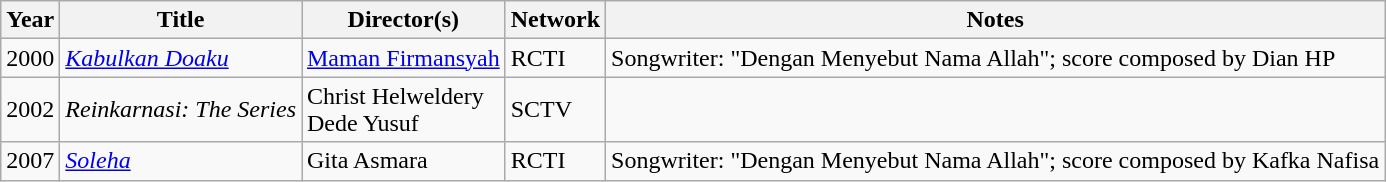<table class="wikitable sortable">
<tr>
<th>Year</th>
<th>Title</th>
<th>Director(s)</th>
<th>Network</th>
<th>Notes</th>
</tr>
<tr>
<td>2000</td>
<td><em><a href='#'>Kabulkan Doaku</a></em></td>
<td><a href='#'>Maman Firmansyah</a></td>
<td>RCTI</td>
<td>Songwriter: "Dengan Menyebut Nama Allah"; score composed by Dian HP</td>
</tr>
<tr>
<td>2002</td>
<td><em>Reinkarnasi: The Series</em></td>
<td>Christ Helweldery<br>Dede Yusuf</td>
<td>SCTV</td>
<td></td>
</tr>
<tr>
<td>2007</td>
<td><em><a href='#'>Soleha</a></em></td>
<td>Gita Asmara</td>
<td>RCTI</td>
<td>Songwriter: "Dengan Menyebut Nama Allah"; score composed by Kafka Nafisa</td>
</tr>
</table>
